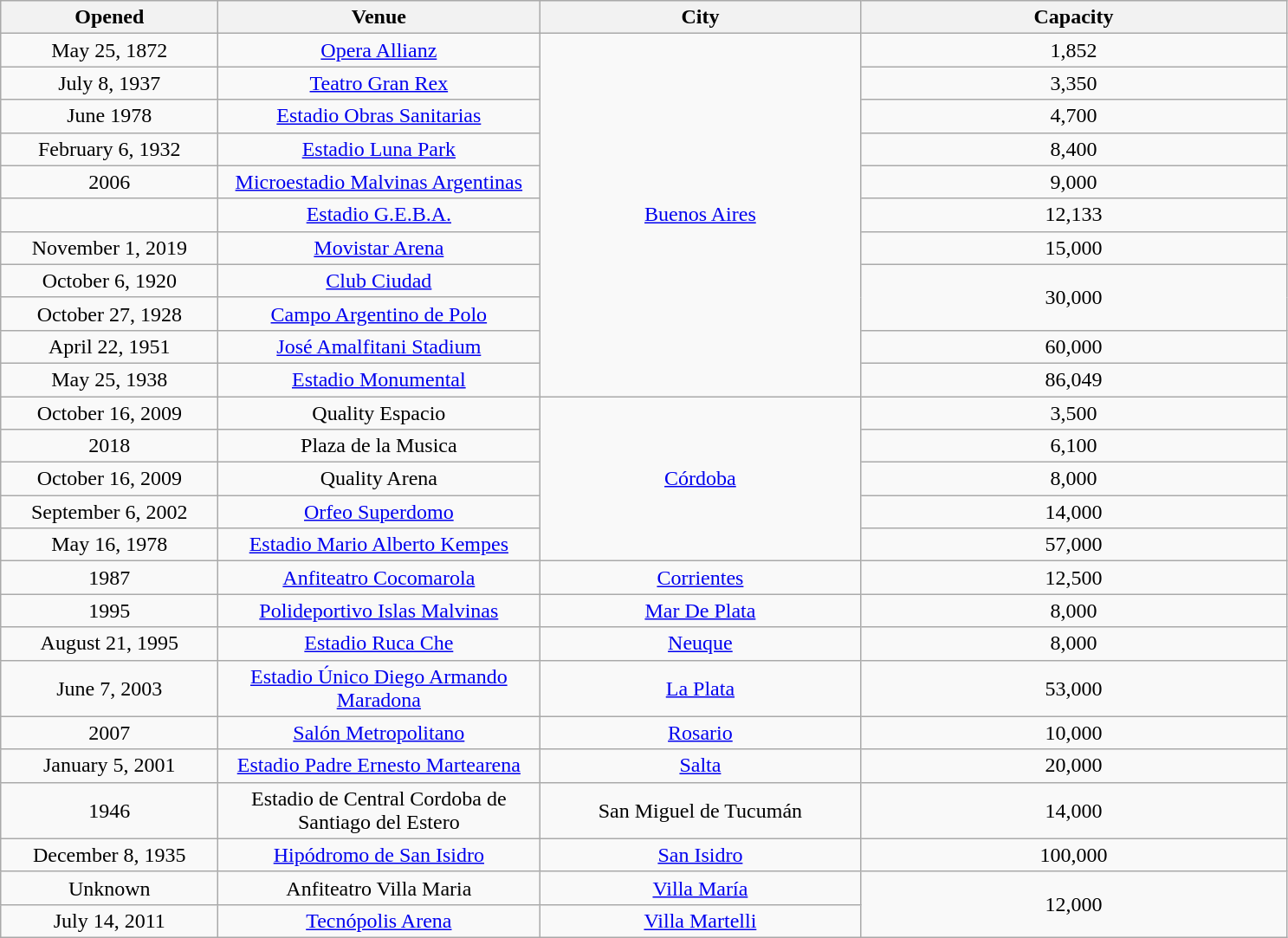<table class="sortable wikitable" style="text-align:center;">
<tr>
<th scope="col" style="width:10em;">Opened</th>
<th scope="col" style="width:15em;">Venue</th>
<th scope="col" style="width:15em;">City</th>
<th scope="col" style="width:20em;">Capacity</th>
</tr>
<tr>
<td>May 25, 1872</td>
<td><a href='#'>Opera Allianz</a></td>
<td rowspan="11"><a href='#'>Buenos Aires</a></td>
<td>1,852</td>
</tr>
<tr>
<td>July 8, 1937</td>
<td><a href='#'>Teatro Gran Rex</a></td>
<td>3,350</td>
</tr>
<tr>
<td>June 1978</td>
<td><a href='#'>Estadio Obras Sanitarias</a></td>
<td>4,700</td>
</tr>
<tr>
<td>February 6, 1932</td>
<td><a href='#'>Estadio Luna Park</a></td>
<td>8,400</td>
</tr>
<tr>
<td>2006</td>
<td><a href='#'>Microestadio Malvinas Argentinas</a></td>
<td>9,000</td>
</tr>
<tr>
<td></td>
<td><a href='#'>Estadio G.E.B.A.</a></td>
<td>12,133</td>
</tr>
<tr>
<td>November 1, 2019</td>
<td><a href='#'>Movistar Arena</a></td>
<td>15,000</td>
</tr>
<tr>
<td>October 6, 1920</td>
<td><a href='#'>Club Ciudad</a></td>
<td rowspan="2">30,000</td>
</tr>
<tr>
<td>October 27, 1928</td>
<td><a href='#'>Campo Argentino de Polo</a></td>
</tr>
<tr>
<td>April 22, 1951</td>
<td><a href='#'>José Amalfitani Stadium</a></td>
<td>60,000</td>
</tr>
<tr>
<td>May 25, 1938</td>
<td><a href='#'>Estadio Monumental</a></td>
<td>86,049</td>
</tr>
<tr>
<td>October 16, 2009</td>
<td>Quality Espacio</td>
<td rowspan="5"><a href='#'>Córdoba</a></td>
<td>3,500</td>
</tr>
<tr>
<td>2018</td>
<td>Plaza de la Musica</td>
<td>6,100</td>
</tr>
<tr>
<td>October 16, 2009</td>
<td>Quality Arena</td>
<td>8,000</td>
</tr>
<tr>
<td>September 6, 2002</td>
<td><a href='#'>Orfeo Superdomo</a></td>
<td>14,000</td>
</tr>
<tr>
<td>May 16, 1978</td>
<td><a href='#'>Estadio Mario Alberto Kempes</a></td>
<td>57,000</td>
</tr>
<tr>
<td>1987</td>
<td><a href='#'>Anfiteatro Cocomarola</a></td>
<td><a href='#'>Corrientes</a></td>
<td>12,500</td>
</tr>
<tr>
<td>1995</td>
<td><a href='#'>Polideportivo Islas Malvinas</a></td>
<td><a href='#'>Mar De Plata</a></td>
<td>8,000</td>
</tr>
<tr>
<td>August 21, 1995</td>
<td><a href='#'>Estadio Ruca Che</a></td>
<td><a href='#'>Neuque</a></td>
<td>8,000</td>
</tr>
<tr>
<td>June 7, 2003</td>
<td><a href='#'>Estadio Único Diego Armando Maradona</a></td>
<td><a href='#'>La Plata</a></td>
<td>53,000</td>
</tr>
<tr>
<td>2007</td>
<td><a href='#'>Salón Metropolitano</a></td>
<td><a href='#'>Rosario</a></td>
<td>10,000</td>
</tr>
<tr>
<td>January 5, 2001</td>
<td><a href='#'>Estadio Padre Ernesto Martearena</a></td>
<td><a href='#'>Salta</a></td>
<td>20,000</td>
</tr>
<tr>
<td>1946</td>
<td>Estadio de Central Cordoba de Santiago del Estero</td>
<td>San Miguel de Tucumán</td>
<td>14,000</td>
</tr>
<tr>
<td>December 8, 1935</td>
<td><a href='#'>Hipódromo de San Isidro</a></td>
<td><a href='#'>San Isidro</a></td>
<td>100,000</td>
</tr>
<tr>
<td>Unknown</td>
<td>Anfiteatro Villa Maria</td>
<td><a href='#'>Villa María</a></td>
<td rowspan="2">12,000</td>
</tr>
<tr>
<td>July 14, 2011</td>
<td><a href='#'>Tecnópolis Arena</a></td>
<td><a href='#'>Villa Martelli</a></td>
</tr>
</table>
